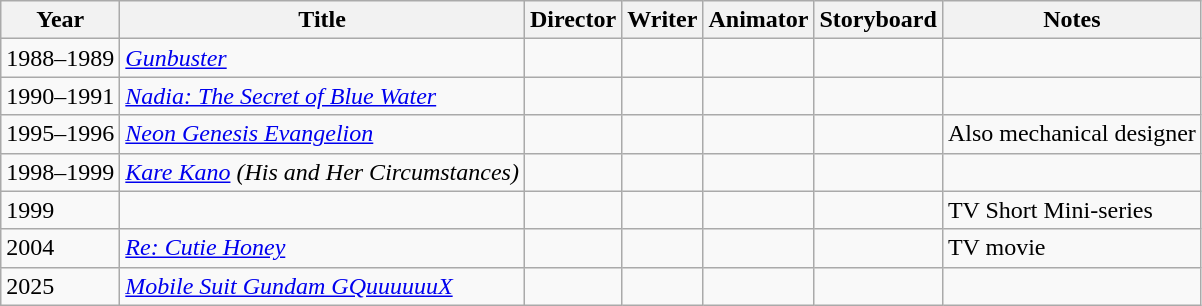<table class="wikitable sortable">
<tr>
<th>Year</th>
<th>Title</th>
<th>Director</th>
<th>Writer</th>
<th>Animator</th>
<th>Storyboard</th>
<th>Notes</th>
</tr>
<tr>
<td>1988–1989</td>
<td><em><a href='#'>Gunbuster</a></em></td>
<td></td>
<td></td>
<td></td>
<td></td>
<td></td>
</tr>
<tr>
<td>1990–1991</td>
<td><em><a href='#'>Nadia: The Secret of Blue Water</a></em></td>
<td></td>
<td></td>
<td></td>
<td></td>
<td></td>
</tr>
<tr>
<td>1995–1996</td>
<td><em><a href='#'>Neon Genesis Evangelion</a></em></td>
<td></td>
<td></td>
<td></td>
<td></td>
<td>Also mechanical designer</td>
</tr>
<tr>
<td>1998–1999</td>
<td><em><a href='#'>Kare Kano</a> (His and Her Circumstances)</em></td>
<td></td>
<td></td>
<td></td>
<td></td>
<td></td>
</tr>
<tr>
<td>1999</td>
<td><em></em></td>
<td></td>
<td></td>
<td></td>
<td></td>
<td>TV Short Mini-series</td>
</tr>
<tr>
<td>2004</td>
<td><em><a href='#'>Re: Cutie Honey</a></em></td>
<td></td>
<td></td>
<td></td>
<td></td>
<td>TV movie</td>
</tr>
<tr>
<td>2025</td>
<td><em><a href='#'>Mobile Suit Gundam GQuuuuuuX</a></em></td>
<td></td>
<td></td>
<td></td>
<td></td>
<td></td>
</tr>
</table>
